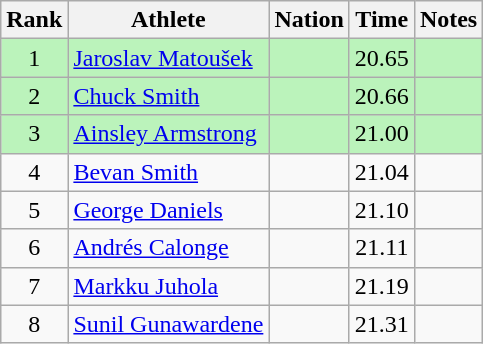<table class="wikitable sortable" style="text-align:center">
<tr>
<th>Rank</th>
<th>Athlete</th>
<th>Nation</th>
<th>Time</th>
<th>Notes</th>
</tr>
<tr bgcolor=bbf3bb>
<td>1</td>
<td align=left><a href='#'>Jaroslav Matoušek</a></td>
<td align=left></td>
<td>20.65</td>
<td></td>
</tr>
<tr bgcolor=bbf3bb>
<td>2</td>
<td align=left><a href='#'>Chuck Smith</a></td>
<td align=left></td>
<td>20.66</td>
<td></td>
</tr>
<tr bgcolor=bbf3bb>
<td>3</td>
<td align=left><a href='#'>Ainsley Armstrong</a></td>
<td align=left></td>
<td>21.00</td>
<td></td>
</tr>
<tr>
<td>4</td>
<td align=left><a href='#'>Bevan Smith</a></td>
<td align=left></td>
<td>21.04</td>
<td></td>
</tr>
<tr>
<td>5</td>
<td align=left><a href='#'>George Daniels</a></td>
<td align=left></td>
<td>21.10</td>
<td></td>
</tr>
<tr>
<td>6</td>
<td align=left><a href='#'>Andrés Calonge</a></td>
<td align=left></td>
<td>21.11</td>
<td></td>
</tr>
<tr>
<td>7</td>
<td align=left><a href='#'>Markku Juhola</a></td>
<td align=left></td>
<td>21.19</td>
<td></td>
</tr>
<tr>
<td>8</td>
<td align=left><a href='#'>Sunil Gunawardene</a></td>
<td align=left></td>
<td>21.31</td>
<td></td>
</tr>
</table>
